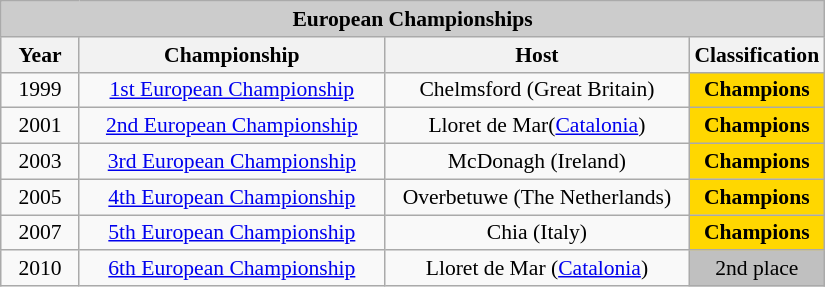<table class="wikitable" style=font-size:90% width=550>
<tr align=center style="background:#cccccc;">
<td colspan=4><strong>European Championships</strong></td>
</tr>
<tr align=center style="background:#eeeeee;">
<th width=10%>Year</th>
<th width=40%>Championship</th>
<th width=40%>Host</th>
<th width=10%>Classification</th>
</tr>
<tr align=center>
<td>1999</td>
<td><a href='#'>1st European Championship</a></td>
<td>Chelmsford (Great Britain)</td>
<td style="background:gold;" align="center"><strong>Champions</strong></td>
</tr>
<tr align=center>
<td>2001</td>
<td><a href='#'>2nd European Championship</a></td>
<td>Lloret de Mar(<a href='#'>Catalonia</a>)</td>
<td style="background:gold;" align="center"><strong>Champions</strong></td>
</tr>
<tr align=center>
<td>2003</td>
<td><a href='#'>3rd European Championship</a></td>
<td>McDonagh (Ireland)</td>
<td style="background:gold;" align="center"><strong>Champions</strong></td>
</tr>
<tr align=center>
<td>2005</td>
<td><a href='#'>4th European Championship</a></td>
<td>Overbetuwe (The Netherlands)</td>
<td style="background:gold;" align="center"><strong>Champions</strong></td>
</tr>
<tr align=center>
<td>2007</td>
<td><a href='#'>5th European Championship</a></td>
<td>Chia (Italy)</td>
<td style="background:gold;"><strong>Champions</strong></td>
</tr>
<tr align=center>
<td>2010</td>
<td><a href='#'>6th European Championship</a></td>
<td>Lloret de Mar (<a href='#'>Catalonia</a>)</td>
<td style="background:silver;">2nd place</td>
</tr>
</table>
